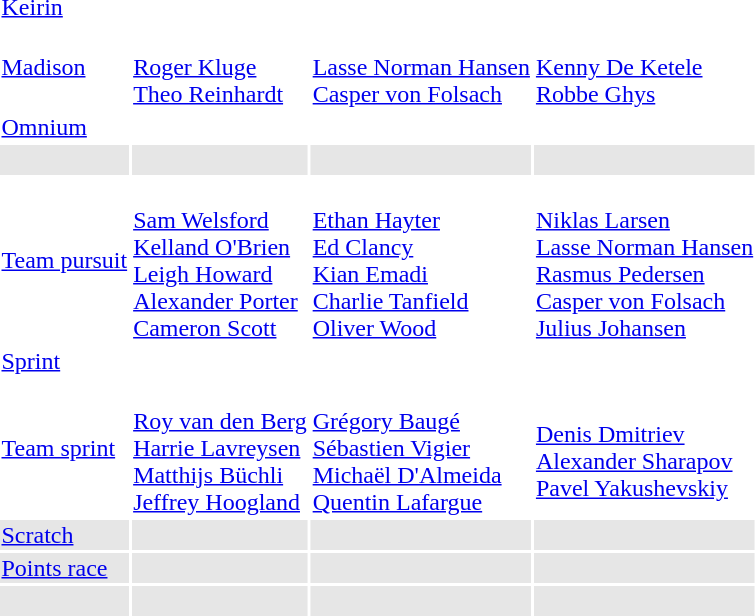<table>
<tr>
<td><a href='#'>Keirin</a><br></td>
<td></td>
<td></td>
<td></td>
</tr>
<tr>
<td><a href='#'>Madison</a><br></td>
<td><br><a href='#'>Roger Kluge</a><br><a href='#'>Theo Reinhardt</a></td>
<td><br><a href='#'>Lasse Norman Hansen</a><br><a href='#'>Casper von Folsach</a></td>
<td><br><a href='#'>Kenny De Ketele</a><br><a href='#'>Robbe Ghys</a></td>
</tr>
<tr>
<td><a href='#'>Omnium</a><br></td>
<td></td>
<td></td>
<td></td>
</tr>
<tr bgcolor="#e6e6e6">
<td><br></td>
<td></td>
<td></td>
<td></td>
</tr>
<tr>
<td><a href='#'>Team pursuit</a><br></td>
<td><br><a href='#'>Sam Welsford</a><br><a href='#'>Kelland O'Brien</a><br><a href='#'>Leigh Howard</a><br><a href='#'>Alexander Porter</a><br><a href='#'>Cameron Scott</a></td>
<td><br><a href='#'>Ethan Hayter</a><br><a href='#'>Ed Clancy</a><br><a href='#'>Kian Emadi</a><br><a href='#'>Charlie Tanfield</a><br><a href='#'>Oliver Wood</a></td>
<td><br><a href='#'>Niklas Larsen</a><br><a href='#'>Lasse Norman Hansen</a><br><a href='#'>Rasmus Pedersen</a><br><a href='#'>Casper von Folsach</a><br><a href='#'>Julius Johansen</a></td>
</tr>
<tr>
<td><a href='#'>Sprint</a><br></td>
<td></td>
<td></td>
<td></td>
</tr>
<tr>
<td><a href='#'>Team sprint</a><br></td>
<td><br><a href='#'>Roy van den Berg</a><br><a href='#'>Harrie Lavreysen</a><br><a href='#'>Matthijs Büchli</a><br><a href='#'>Jeffrey Hoogland</a></td>
<td><br><a href='#'>Grégory Baugé</a><br><a href='#'>Sébastien Vigier</a><br><a href='#'>Michaël D'Almeida</a><br><a href='#'>Quentin Lafargue</a></td>
<td><br><a href='#'>Denis Dmitriev</a><br><a href='#'>Alexander Sharapov</a><br><a href='#'>Pavel Yakushevskiy</a></td>
</tr>
<tr bgcolor="#e6e6e6">
<td><a href='#'>Scratch</a><br></td>
<td></td>
<td></td>
<td></td>
</tr>
<tr bgcolor="#e6e6e6">
<td><a href='#'>Points race</a><br></td>
<td></td>
<td></td>
<td></td>
</tr>
<tr bgcolor="#e6e6e6">
<td><br></td>
<td></td>
<td></td>
<td></td>
</tr>
</table>
